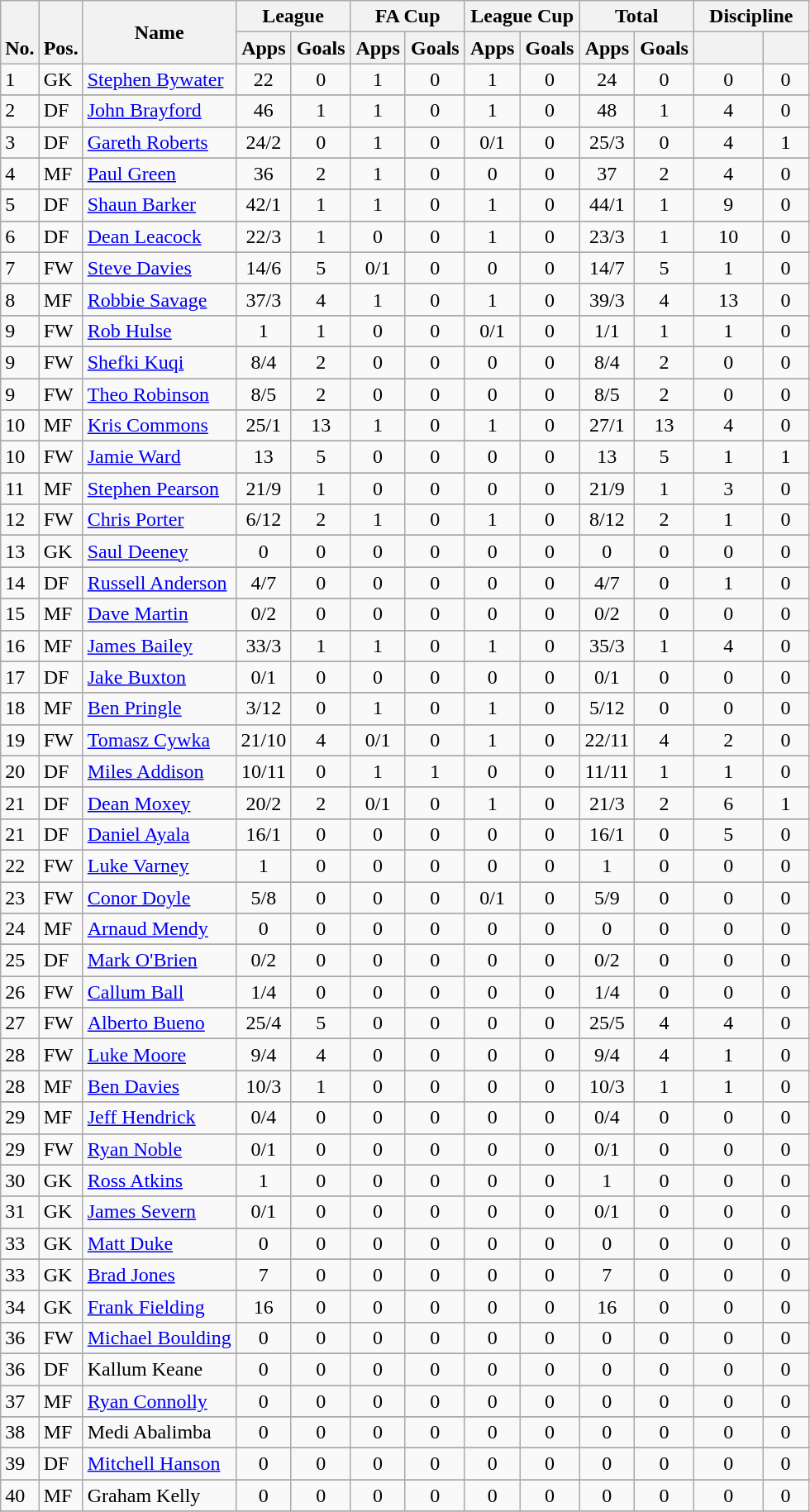<table class="wikitable" style="text-align:center">
<tr>
<th rowspan="2" valign="bottom">No.</th>
<th rowspan="2" valign="bottom">Pos.</th>
<th rowspan="2">Name</th>
<th colspan="2" width="85">League</th>
<th colspan="2" width="85">FA Cup</th>
<th colspan="2" width="85">League Cup</th>
<th colspan="2" width="85">Total</th>
<th colspan="2" width="85">Discipline</th>
</tr>
<tr>
<th>Apps</th>
<th>Goals</th>
<th>Apps</th>
<th>Goals</th>
<th>Apps</th>
<th>Goals</th>
<th>Apps</th>
<th>Goals</th>
<th></th>
<th></th>
</tr>
<tr>
<td align="left">1</td>
<td align="left">GK</td>
<td align="left"> <a href='#'>Stephen Bywater</a></td>
<td>22</td>
<td>0</td>
<td>1</td>
<td>0</td>
<td>1</td>
<td>0</td>
<td>24</td>
<td>0</td>
<td>0</td>
<td>0</td>
</tr>
<tr>
</tr>
<tr>
<td align="left">2</td>
<td align="left">DF</td>
<td align="left"> <a href='#'>John Brayford</a></td>
<td>46</td>
<td>1</td>
<td>1</td>
<td>0</td>
<td>1</td>
<td>0</td>
<td>48</td>
<td>1</td>
<td>4</td>
<td>0</td>
</tr>
<tr>
</tr>
<tr>
<td align="left">3</td>
<td align="left">DF</td>
<td align="left"> <a href='#'>Gareth Roberts</a></td>
<td>24/2</td>
<td>0</td>
<td>1</td>
<td>0</td>
<td>0/1</td>
<td>0</td>
<td>25/3</td>
<td>0</td>
<td>4</td>
<td>1</td>
</tr>
<tr>
</tr>
<tr>
<td align="left">4</td>
<td align="left">MF</td>
<td align="left"> <a href='#'>Paul Green</a></td>
<td>36</td>
<td>2</td>
<td>1</td>
<td>0</td>
<td>0</td>
<td>0</td>
<td>37</td>
<td>2</td>
<td>4</td>
<td>0</td>
</tr>
<tr>
</tr>
<tr>
<td align="left">5</td>
<td align="left">DF</td>
<td align="left"> <a href='#'>Shaun Barker</a></td>
<td>42/1</td>
<td>1</td>
<td>1</td>
<td>0</td>
<td>1</td>
<td>0</td>
<td>44/1</td>
<td>1</td>
<td>9</td>
<td>0</td>
</tr>
<tr>
</tr>
<tr>
<td align="left">6</td>
<td align="left">DF</td>
<td align="left"> <a href='#'>Dean Leacock</a></td>
<td>22/3</td>
<td>1</td>
<td>0</td>
<td>0</td>
<td>1</td>
<td>0</td>
<td>23/3</td>
<td>1</td>
<td>10</td>
<td>0</td>
</tr>
<tr>
</tr>
<tr>
<td align="left">7</td>
<td align="left">FW</td>
<td align="left"> <a href='#'>Steve Davies</a></td>
<td>14/6</td>
<td>5</td>
<td>0/1</td>
<td>0</td>
<td>0</td>
<td>0</td>
<td>14/7</td>
<td>5</td>
<td>1</td>
<td>0</td>
</tr>
<tr>
</tr>
<tr>
<td align="left">8</td>
<td align="left">MF</td>
<td align="left"> <a href='#'>Robbie Savage</a></td>
<td>37/3</td>
<td>4</td>
<td>1</td>
<td>0</td>
<td>1</td>
<td>0</td>
<td>39/3</td>
<td>4</td>
<td>13</td>
<td>0</td>
</tr>
<tr>
</tr>
<tr>
<td align="left">9</td>
<td align="left">FW</td>
<td align="left"> <a href='#'>Rob Hulse</a></td>
<td>1</td>
<td>1</td>
<td>0</td>
<td>0</td>
<td>0/1</td>
<td>0</td>
<td>1/1</td>
<td>1</td>
<td>1</td>
<td>0</td>
</tr>
<tr>
</tr>
<tr>
<td align="left">9</td>
<td align="left">FW</td>
<td align="left"> <a href='#'>Shefki Kuqi</a></td>
<td>8/4</td>
<td>2</td>
<td>0</td>
<td>0</td>
<td>0</td>
<td>0</td>
<td>8/4</td>
<td>2</td>
<td>0</td>
<td>0</td>
</tr>
<tr>
</tr>
<tr>
<td align="left">9</td>
<td align="left">FW</td>
<td align="left"> <a href='#'>Theo Robinson</a></td>
<td>8/5</td>
<td>2</td>
<td>0</td>
<td>0</td>
<td>0</td>
<td>0</td>
<td>8/5</td>
<td>2</td>
<td>0</td>
<td>0</td>
</tr>
<tr>
</tr>
<tr>
<td align="left">10</td>
<td align="left">MF</td>
<td align="left"> <a href='#'>Kris Commons</a></td>
<td>25/1</td>
<td>13</td>
<td>1</td>
<td>0</td>
<td>1</td>
<td>0</td>
<td>27/1</td>
<td>13</td>
<td>4</td>
<td>0</td>
</tr>
<tr>
</tr>
<tr>
<td align="left">10</td>
<td align="left">FW</td>
<td align="left"> <a href='#'>Jamie Ward</a></td>
<td>13</td>
<td>5</td>
<td>0</td>
<td>0</td>
<td>0</td>
<td>0</td>
<td>13</td>
<td>5</td>
<td>1</td>
<td>1</td>
</tr>
<tr>
</tr>
<tr>
<td align="left">11</td>
<td align="left">MF</td>
<td align="left"> <a href='#'>Stephen Pearson</a></td>
<td>21/9</td>
<td>1</td>
<td>0</td>
<td>0</td>
<td>0</td>
<td>0</td>
<td>21/9</td>
<td>1</td>
<td>3</td>
<td>0</td>
</tr>
<tr>
</tr>
<tr>
<td align="left">12</td>
<td align="left">FW</td>
<td align="left"> <a href='#'>Chris Porter</a></td>
<td>6/12</td>
<td>2</td>
<td>1</td>
<td>0</td>
<td>1</td>
<td>0</td>
<td>8/12</td>
<td>2</td>
<td>1</td>
<td>0</td>
</tr>
<tr>
</tr>
<tr>
<td align="left">13</td>
<td align="left">GK</td>
<td align="left"> <a href='#'>Saul Deeney</a></td>
<td>0</td>
<td>0</td>
<td>0</td>
<td>0</td>
<td>0</td>
<td>0</td>
<td>0</td>
<td>0</td>
<td>0</td>
<td>0</td>
</tr>
<tr>
</tr>
<tr>
<td align="left">14</td>
<td align="left">DF</td>
<td align="left"> <a href='#'>Russell Anderson</a></td>
<td>4/7</td>
<td>0</td>
<td>0</td>
<td>0</td>
<td>0</td>
<td>0</td>
<td>4/7</td>
<td>0</td>
<td>1</td>
<td>0</td>
</tr>
<tr>
</tr>
<tr>
<td align="left">15</td>
<td align="left">MF</td>
<td align="left"> <a href='#'>Dave Martin</a></td>
<td>0/2</td>
<td>0</td>
<td>0</td>
<td>0</td>
<td>0</td>
<td>0</td>
<td>0/2</td>
<td>0</td>
<td>0</td>
<td>0</td>
</tr>
<tr>
</tr>
<tr>
<td align="left">16</td>
<td align="left">MF</td>
<td align="left"> <a href='#'>James Bailey</a></td>
<td>33/3</td>
<td>1</td>
<td>1</td>
<td>0</td>
<td>1</td>
<td>0</td>
<td>35/3</td>
<td>1</td>
<td>4</td>
<td>0</td>
</tr>
<tr>
</tr>
<tr>
<td align="left">17</td>
<td align="left">DF</td>
<td align="left"> <a href='#'>Jake Buxton</a></td>
<td>0/1</td>
<td>0</td>
<td>0</td>
<td>0</td>
<td>0</td>
<td>0</td>
<td>0/1</td>
<td>0</td>
<td>0</td>
<td>0</td>
</tr>
<tr>
</tr>
<tr>
<td align="left">18</td>
<td align="left">MF</td>
<td align="left"> <a href='#'>Ben Pringle</a></td>
<td>3/12</td>
<td>0</td>
<td>1</td>
<td>0</td>
<td>1</td>
<td>0</td>
<td>5/12</td>
<td>0</td>
<td>0</td>
<td>0</td>
</tr>
<tr>
</tr>
<tr>
<td align="left">19</td>
<td align="left">FW</td>
<td align="left"> <a href='#'>Tomasz Cywka</a></td>
<td>21/10</td>
<td>4</td>
<td>0/1</td>
<td>0</td>
<td>1</td>
<td>0</td>
<td>22/11</td>
<td>4</td>
<td>2</td>
<td>0</td>
</tr>
<tr>
</tr>
<tr>
<td align="left">20</td>
<td align="left">DF</td>
<td align="left"> <a href='#'>Miles Addison</a></td>
<td>10/11</td>
<td>0</td>
<td>1</td>
<td>1</td>
<td>0</td>
<td>0</td>
<td>11/11</td>
<td>1</td>
<td>1</td>
<td>0</td>
</tr>
<tr>
</tr>
<tr>
<td align="left">21</td>
<td align="left">DF</td>
<td align="left"> <a href='#'>Dean Moxey</a></td>
<td>20/2</td>
<td>2</td>
<td>0/1</td>
<td>0</td>
<td>1</td>
<td>0</td>
<td>21/3</td>
<td>2</td>
<td>6</td>
<td>1</td>
</tr>
<tr>
</tr>
<tr>
<td align="left">21</td>
<td align="left">DF</td>
<td align="left"> <a href='#'>Daniel Ayala</a></td>
<td>16/1</td>
<td>0</td>
<td>0</td>
<td>0</td>
<td>0</td>
<td>0</td>
<td>16/1</td>
<td>0</td>
<td>5</td>
<td>0</td>
</tr>
<tr>
</tr>
<tr>
<td align="left">22</td>
<td align="left">FW</td>
<td align="left"> <a href='#'>Luke Varney</a></td>
<td>1</td>
<td>0</td>
<td>0</td>
<td>0</td>
<td>0</td>
<td>0</td>
<td>1</td>
<td>0</td>
<td>0</td>
<td>0</td>
</tr>
<tr>
</tr>
<tr>
<td align="left">23</td>
<td align="left">FW</td>
<td align="left"> <a href='#'>Conor Doyle</a></td>
<td>5/8</td>
<td>0</td>
<td>0</td>
<td>0</td>
<td>0/1</td>
<td>0</td>
<td>5/9</td>
<td>0</td>
<td>0</td>
<td>0</td>
</tr>
<tr>
</tr>
<tr>
<td align="left">24</td>
<td align="left">MF</td>
<td align="left"> <a href='#'>Arnaud Mendy</a></td>
<td>0</td>
<td>0</td>
<td>0</td>
<td>0</td>
<td>0</td>
<td>0</td>
<td>0</td>
<td>0</td>
<td>0</td>
<td>0</td>
</tr>
<tr>
</tr>
<tr>
<td align="left">25</td>
<td align="left">DF</td>
<td align="left"> <a href='#'>Mark O'Brien</a></td>
<td>0/2</td>
<td>0</td>
<td>0</td>
<td>0</td>
<td>0</td>
<td>0</td>
<td>0/2</td>
<td>0</td>
<td>0</td>
<td>0</td>
</tr>
<tr>
</tr>
<tr>
<td align="left">26</td>
<td align="left">FW</td>
<td align="left"> <a href='#'>Callum Ball</a></td>
<td>1/4</td>
<td>0</td>
<td>0</td>
<td>0</td>
<td>0</td>
<td>0</td>
<td>1/4</td>
<td>0</td>
<td>0</td>
<td>0</td>
</tr>
<tr>
</tr>
<tr>
<td align="left">27</td>
<td align="left">FW</td>
<td align="left"> <a href='#'>Alberto Bueno</a></td>
<td>25/4</td>
<td>5</td>
<td>0</td>
<td>0</td>
<td>0</td>
<td>0</td>
<td>25/5</td>
<td>4</td>
<td>4</td>
<td>0</td>
</tr>
<tr>
</tr>
<tr>
<td align="left">28</td>
<td align="left">FW</td>
<td align="left"> <a href='#'>Luke Moore</a></td>
<td>9/4</td>
<td>4</td>
<td>0</td>
<td>0</td>
<td>0</td>
<td>0</td>
<td>9/4</td>
<td>4</td>
<td>1</td>
<td>0</td>
</tr>
<tr>
</tr>
<tr>
<td align="left">28</td>
<td align="left">MF</td>
<td align="left"> <a href='#'>Ben Davies</a></td>
<td>10/3</td>
<td>1</td>
<td>0</td>
<td>0</td>
<td>0</td>
<td>0</td>
<td>10/3</td>
<td>1</td>
<td>1</td>
<td>0</td>
</tr>
<tr>
</tr>
<tr>
<td align="left">29</td>
<td align="left">MF</td>
<td align="left"> <a href='#'>Jeff Hendrick</a></td>
<td>0/4</td>
<td>0</td>
<td>0</td>
<td>0</td>
<td>0</td>
<td>0</td>
<td>0/4</td>
<td>0</td>
<td>0</td>
<td>0</td>
</tr>
<tr>
</tr>
<tr>
<td align="left">29</td>
<td align="left">FW</td>
<td align="left"> <a href='#'>Ryan Noble</a></td>
<td>0/1</td>
<td>0</td>
<td>0</td>
<td>0</td>
<td>0</td>
<td>0</td>
<td>0/1</td>
<td>0</td>
<td>0</td>
<td>0</td>
</tr>
<tr>
</tr>
<tr>
<td align="left">30</td>
<td align="left">GK</td>
<td align="left"> <a href='#'>Ross Atkins</a></td>
<td>1</td>
<td>0</td>
<td>0</td>
<td>0</td>
<td>0</td>
<td>0</td>
<td>1</td>
<td>0</td>
<td>0</td>
<td>0</td>
</tr>
<tr>
</tr>
<tr>
<td align="left">31</td>
<td align="left">GK</td>
<td align="left"> <a href='#'>James Severn</a></td>
<td>0/1</td>
<td>0</td>
<td>0</td>
<td>0</td>
<td>0</td>
<td>0</td>
<td>0/1</td>
<td>0</td>
<td>0</td>
<td>0</td>
</tr>
<tr>
</tr>
<tr>
<td align="left">33</td>
<td align="left">GK</td>
<td align="left"> <a href='#'>Matt Duke</a></td>
<td>0</td>
<td>0</td>
<td>0</td>
<td>0</td>
<td>0</td>
<td>0</td>
<td>0</td>
<td>0</td>
<td>0</td>
<td>0</td>
</tr>
<tr>
</tr>
<tr>
<td align="left">33</td>
<td align="left">GK</td>
<td align="left"> <a href='#'>Brad Jones</a></td>
<td>7</td>
<td>0</td>
<td>0</td>
<td>0</td>
<td>0</td>
<td>0</td>
<td>7</td>
<td>0</td>
<td>0</td>
<td>0</td>
</tr>
<tr>
</tr>
<tr>
<td align="left">34</td>
<td align="left">GK</td>
<td align="left"> <a href='#'>Frank Fielding</a></td>
<td>16</td>
<td>0</td>
<td>0</td>
<td>0</td>
<td>0</td>
<td>0</td>
<td>16</td>
<td>0</td>
<td>0</td>
<td>0</td>
</tr>
<tr>
</tr>
<tr>
<td align="left">36</td>
<td align="left">FW</td>
<td align="left"> <a href='#'>Michael Boulding</a></td>
<td>0</td>
<td>0</td>
<td>0</td>
<td>0</td>
<td>0</td>
<td>0</td>
<td>0</td>
<td>0</td>
<td>0</td>
<td>0</td>
</tr>
<tr>
</tr>
<tr>
<td align="left">36</td>
<td align="left">DF</td>
<td align="left"> Kallum Keane</td>
<td>0</td>
<td>0</td>
<td>0</td>
<td>0</td>
<td>0</td>
<td>0</td>
<td>0</td>
<td>0</td>
<td>0</td>
<td>0</td>
</tr>
<tr>
</tr>
<tr>
<td align="left">37</td>
<td align="left">MF</td>
<td align="left"> <a href='#'>Ryan Connolly</a></td>
<td>0</td>
<td>0</td>
<td>0</td>
<td>0</td>
<td>0</td>
<td>0</td>
<td>0</td>
<td>0</td>
<td>0</td>
<td>0</td>
</tr>
<tr>
</tr>
<tr>
<td align="left">38</td>
<td align="left">MF</td>
<td align="left"> Medi Abalimba</td>
<td>0</td>
<td>0</td>
<td>0</td>
<td>0</td>
<td>0</td>
<td>0</td>
<td>0</td>
<td>0</td>
<td>0</td>
<td>0</td>
</tr>
<tr>
</tr>
<tr>
<td align="left">39</td>
<td align="left">DF</td>
<td align="left"> <a href='#'>Mitchell Hanson</a></td>
<td>0</td>
<td>0</td>
<td>0</td>
<td>0</td>
<td>0</td>
<td>0</td>
<td>0</td>
<td>0</td>
<td>0</td>
<td>0</td>
</tr>
<tr>
</tr>
<tr>
<td align="left">40</td>
<td align="left">MF</td>
<td align="left">Graham Kelly</td>
<td>0</td>
<td>0</td>
<td>0</td>
<td>0</td>
<td>0</td>
<td>0</td>
<td>0</td>
<td>0</td>
<td>0</td>
<td>0</td>
</tr>
<tr>
</tr>
<tr>
</tr>
</table>
